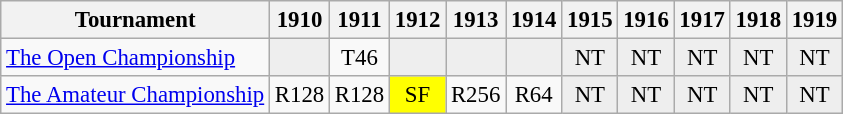<table class="wikitable" style="font-size:95%;text-align:center;">
<tr>
<th>Tournament</th>
<th>1910</th>
<th>1911</th>
<th>1912</th>
<th>1913</th>
<th>1914</th>
<th>1915</th>
<th>1916</th>
<th>1917</th>
<th>1918</th>
<th>1919</th>
</tr>
<tr>
<td align=left><a href='#'>The Open Championship</a></td>
<td style="background:#eeeeee;"></td>
<td>T46</td>
<td style="background:#eeeeee;"></td>
<td style="background:#eeeeee;"></td>
<td style="background:#eeeeee;"></td>
<td style="background:#eeeeee;">NT</td>
<td style="background:#eeeeee;">NT</td>
<td style="background:#eeeeee;">NT</td>
<td style="background:#eeeeee;">NT</td>
<td style="background:#eeeeee;">NT</td>
</tr>
<tr>
<td align=left><a href='#'>The Amateur Championship</a></td>
<td>R128</td>
<td>R128</td>
<td style="background:yellow;">SF</td>
<td>R256</td>
<td>R64</td>
<td style="background:#eeeeee;">NT</td>
<td style="background:#eeeeee;">NT</td>
<td style="background:#eeeeee;">NT</td>
<td style="background:#eeeeee;">NT</td>
<td style="background:#eeeeee;">NT</td>
</tr>
</table>
